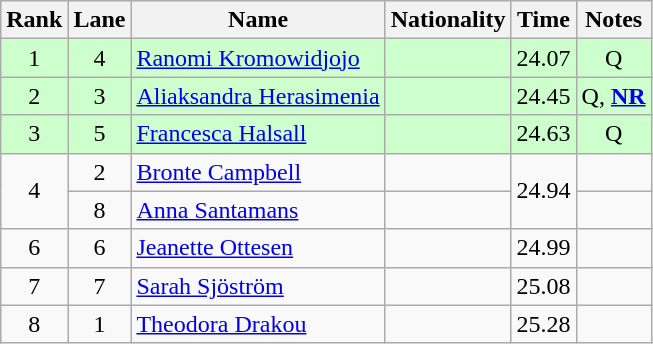<table class="wikitable sortable" style="text-align:center">
<tr>
<th>Rank</th>
<th>Lane</th>
<th>Name</th>
<th>Nationality</th>
<th>Time</th>
<th>Notes</th>
</tr>
<tr bgcolor=ccffcc>
<td>1</td>
<td>4</td>
<td align=left><a href='#'>Ranomi Kromowidjojo</a></td>
<td align=left></td>
<td>24.07</td>
<td>Q</td>
</tr>
<tr bgcolor=ccffcc>
<td>2</td>
<td>3</td>
<td align=left><a href='#'>Aliaksandra Herasimenia</a></td>
<td align=left></td>
<td>24.45</td>
<td>Q, <strong><a href='#'>NR</a></strong></td>
</tr>
<tr bgcolor=ccffcc>
<td>3</td>
<td>5</td>
<td align=left><a href='#'>Francesca Halsall</a></td>
<td align=left></td>
<td>24.63</td>
<td>Q</td>
</tr>
<tr>
<td rowspan=2>4</td>
<td>2</td>
<td align=left><a href='#'>Bronte Campbell</a></td>
<td align=left></td>
<td rowspan=2>24.94</td>
<td></td>
</tr>
<tr>
<td>8</td>
<td align=left><a href='#'>Anna Santamans</a></td>
<td align=left></td>
<td></td>
</tr>
<tr>
<td>6</td>
<td>6</td>
<td align=left><a href='#'>Jeanette Ottesen</a></td>
<td align=left></td>
<td>24.99</td>
<td></td>
</tr>
<tr>
<td>7</td>
<td>7</td>
<td align=left><a href='#'>Sarah Sjöström</a></td>
<td align=left></td>
<td>25.08</td>
<td></td>
</tr>
<tr>
<td>8</td>
<td>1</td>
<td align=left><a href='#'>Theodora Drakou</a></td>
<td align=left></td>
<td>25.28</td>
<td></td>
</tr>
</table>
